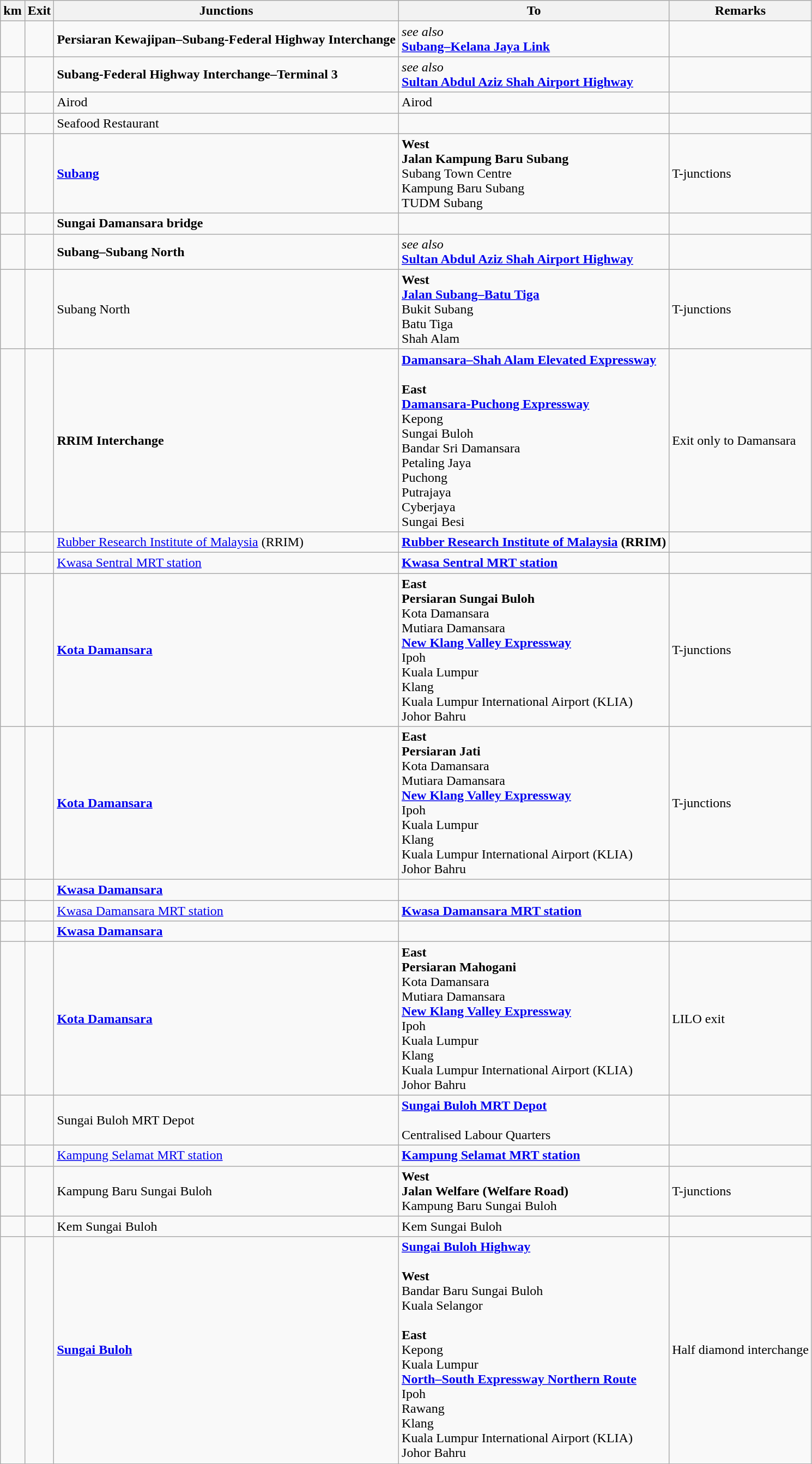<table class="wikitable">
<tr>
<th>km</th>
<th>Exit</th>
<th>Junctions</th>
<th>To</th>
<th>Remarks</th>
</tr>
<tr>
<td></td>
<td></td>
<td><strong>Persiaran Kewajipan–Subang-Federal Highway Interchange</strong></td>
<td><em>see also</em><br><strong><a href='#'>Subang–Kelana Jaya Link</a></strong></td>
<td></td>
</tr>
<tr>
<td></td>
<td></td>
<td><strong>Subang-Federal Highway Interchange–Terminal 3</strong></td>
<td><em>see also</em><br><strong><a href='#'>Sultan Abdul Aziz Shah Airport Highway</a></strong></td>
<td></td>
</tr>
<tr>
<td></td>
<td></td>
<td>Airod</td>
<td>Airod</td>
<td></td>
</tr>
<tr>
<td></td>
<td></td>
<td>Seafood Restaurant</td>
<td></td>
<td></td>
</tr>
<tr>
<td></td>
<td></td>
<td><strong><a href='#'>Subang</a></strong></td>
<td><strong>West</strong><br><strong>Jalan Kampung Baru Subang</strong><br>Subang Town Centre<br>Kampung Baru Subang<br>TUDM Subang</td>
<td>T-junctions</td>
</tr>
<tr>
<td></td>
<td></td>
<td><strong>Sungai Damansara bridge</strong></td>
<td></td>
<td></td>
</tr>
<tr>
<td></td>
<td></td>
<td><strong>Subang–Subang North</strong></td>
<td><em>see also</em><br><strong><a href='#'>Sultan Abdul Aziz Shah Airport Highway</a></strong></td>
<td></td>
</tr>
<tr>
<td></td>
<td></td>
<td>Subang North</td>
<td><strong>West</strong><br> <strong><a href='#'>Jalan Subang–Batu Tiga</a></strong><br>Bukit Subang<br>Batu Tiga<br>Shah Alam</td>
<td>T-junctions</td>
</tr>
<tr>
<td></td>
<td></td>
<td><strong>RRIM Interchange</strong></td>
<td> <strong><a href='#'>Damansara–Shah Alam Elevated Expressway</a></strong><br><br><strong>East</strong><br> <strong><a href='#'>Damansara-Puchong Expressway</a></strong><br>Kepong<br>Sungai Buloh<br>Bandar Sri Damansara<br>Petaling Jaya<br>Puchong<br>Putrajaya<br>Cyberjaya<br>Sungai Besi</td>
<td>Exit only to Damansara</td>
</tr>
<tr>
<td></td>
<td></td>
<td><a href='#'>Rubber Research Institute of Malaysia</a> (RRIM)</td>
<td><strong><a href='#'>Rubber Research Institute of Malaysia</a> (RRIM)</strong></td>
<td></td>
</tr>
<tr>
<td></td>
<td></td>
<td> <a href='#'>Kwasa Sentral MRT station</a></td>
<td> <strong><a href='#'>Kwasa Sentral MRT station</a></strong><br></td>
<td></td>
</tr>
<tr>
<td></td>
<td></td>
<td><strong><a href='#'>Kota Damansara</a></strong></td>
<td><strong>East</strong><br><strong>Persiaran Sungai Buloh</strong><br>Kota Damansara<br>Mutiara Damansara<br>   <strong><a href='#'>New Klang Valley Expressway</a></strong><br>Ipoh<br>Kuala Lumpur<br>Klang<br>Kuala Lumpur International Airport (KLIA) <br>Johor Bahru</td>
<td>T-junctions</td>
</tr>
<tr>
<td></td>
<td></td>
<td><strong><a href='#'>Kota Damansara</a></strong></td>
<td><strong>East</strong><br><strong>Persiaran Jati</strong><br>Kota Damansara<br>Mutiara Damansara<br>   <strong><a href='#'>New Klang Valley Expressway</a></strong><br>Ipoh<br>Kuala Lumpur<br>Klang<br>Kuala Lumpur International Airport (KLIA) <br>Johor Bahru</td>
<td>T-junctions</td>
</tr>
<tr>
<td></td>
<td></td>
<td><strong><a href='#'>Kwasa Damansara</a></strong></td>
<td></td>
<td></td>
</tr>
<tr>
<td></td>
<td></td>
<td> <a href='#'>Kwasa Damansara MRT station</a></td>
<td> <strong><a href='#'>Kwasa Damansara MRT station</a></strong><br> </td>
<td></td>
</tr>
<tr>
<td></td>
<td></td>
<td><strong><a href='#'>Kwasa Damansara</a></strong></td>
<td></td>
<td></td>
</tr>
<tr>
<td></td>
<td></td>
<td><strong><a href='#'>Kota Damansara</a></strong></td>
<td><strong>East</strong><br><strong>Persiaran Mahogani</strong><br>Kota Damansara<br>Mutiara Damansara<br>   <strong><a href='#'>New Klang Valley Expressway</a></strong><br>Ipoh<br>Kuala Lumpur<br>Klang<br>Kuala Lumpur International Airport (KLIA) <br>Johor Bahru</td>
<td>LILO exit</td>
</tr>
<tr>
<td></td>
<td></td>
<td>Sungai Buloh MRT Depot</td>
<td><strong><a href='#'>Sungai Buloh MRT Depot</a></strong><br> <br>Centralised Labour Quarters</td>
<td></td>
</tr>
<tr>
<td></td>
<td></td>
<td><a href='#'>Kampung Selamat MRT station</a></td>
<td><strong><a href='#'>Kampung Selamat MRT station</a></strong><br> </td>
<td></td>
</tr>
<tr>
<td></td>
<td></td>
<td>Kampung Baru Sungai Buloh</td>
<td><strong>West</strong><br><strong>Jalan Welfare (Welfare Road)</strong><br>Kampung Baru Sungai Buloh</td>
<td>T-junctions</td>
</tr>
<tr>
<td></td>
<td></td>
<td>Kem Sungai Buloh</td>
<td>Kem Sungai Buloh</td>
<td></td>
</tr>
<tr>
<td></td>
<td></td>
<td><strong><a href='#'>Sungai Buloh</a></strong></td>
<td> <strong><a href='#'>Sungai Buloh Highway</a></strong><br><br><strong>West</strong><br>Bandar Baru Sungai Buloh<br>Kuala Selangor<br><br><strong>East</strong><br>Kepong<br>Kuala Lumpur<br>  <strong><a href='#'>North–South Expressway Northern Route</a></strong><br>Ipoh<br>Rawang<br>Klang<br>Kuala Lumpur International Airport (KLIA) <br>Johor Bahru</td>
<td>Half diamond interchange</td>
</tr>
</table>
